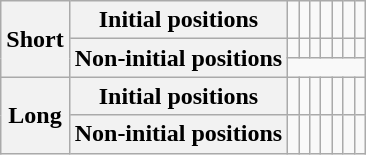<table class="wikitable">
<tr>
<th rowspan="3">Short</th>
<th>Initial positions</th>
<td></td>
<td></td>
<td></td>
<td></td>
<td></td>
<td></td>
<td></td>
</tr>
<tr>
<th rowspan="2">Non-initial positions</th>
<td></td>
<td></td>
<td></td>
<td></td>
<td></td>
<td></td>
<td></td>
</tr>
<tr>
<td colspan="7"></td>
</tr>
<tr>
<th rowspan="2">Long</th>
<th>Initial positions</th>
<td></td>
<td></td>
<td></td>
<td></td>
<td></td>
<td></td>
<td></td>
</tr>
<tr>
<th>Non-initial positions</th>
<td></td>
<td></td>
<td></td>
<td></td>
<td></td>
<td></td>
<td></td>
</tr>
</table>
